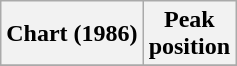<table class="wikitable plainrowheaders sortable" style="text-align:center;">
<tr>
<th scope="col">Chart (1986)</th>
<th scope="col">Peak<br>position</th>
</tr>
<tr>
</tr>
</table>
